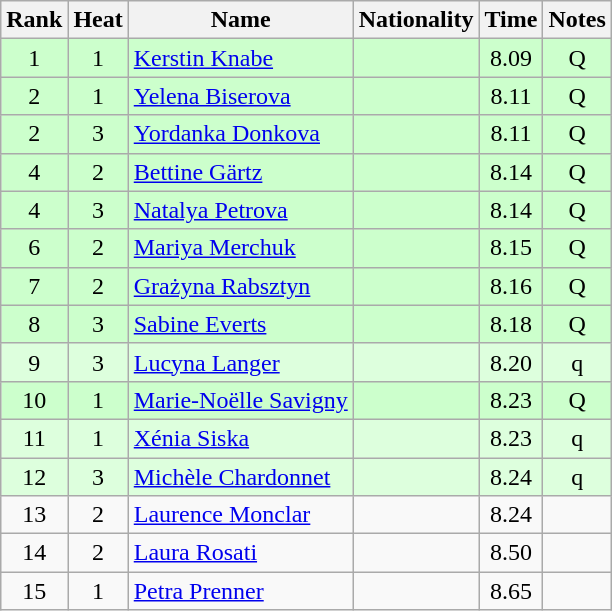<table class="wikitable sortable" style="text-align:center">
<tr>
<th>Rank</th>
<th>Heat</th>
<th>Name</th>
<th>Nationality</th>
<th>Time</th>
<th>Notes</th>
</tr>
<tr bgcolor=ccffcc>
<td>1</td>
<td>1</td>
<td align="left"><a href='#'>Kerstin Knabe</a></td>
<td align=left></td>
<td>8.09</td>
<td>Q</td>
</tr>
<tr bgcolor=ccffcc>
<td>2</td>
<td>1</td>
<td align="left"><a href='#'>Yelena Biserova</a></td>
<td align=left></td>
<td>8.11</td>
<td>Q</td>
</tr>
<tr bgcolor=ccffcc>
<td>2</td>
<td>3</td>
<td align="left"><a href='#'>Yordanka Donkova</a></td>
<td align=left></td>
<td>8.11</td>
<td>Q</td>
</tr>
<tr bgcolor=ccffcc>
<td>4</td>
<td>2</td>
<td align="left"><a href='#'>Bettine Gärtz</a></td>
<td align=left></td>
<td>8.14</td>
<td>Q</td>
</tr>
<tr bgcolor=ccffcc>
<td>4</td>
<td>3</td>
<td align="left"><a href='#'>Natalya Petrova</a></td>
<td align=left></td>
<td>8.14</td>
<td>Q</td>
</tr>
<tr bgcolor=ccffcc>
<td>6</td>
<td>2</td>
<td align="left"><a href='#'>Mariya Merchuk</a></td>
<td align=left></td>
<td>8.15</td>
<td>Q</td>
</tr>
<tr bgcolor=ccffcc>
<td>7</td>
<td>2</td>
<td align="left"><a href='#'>Grażyna Rabsztyn</a></td>
<td align=left></td>
<td>8.16</td>
<td>Q</td>
</tr>
<tr bgcolor=ccffcc>
<td>8</td>
<td>3</td>
<td align="left"><a href='#'>Sabine Everts</a></td>
<td align=left></td>
<td>8.18</td>
<td>Q</td>
</tr>
<tr bgcolor=ddffdd>
<td>9</td>
<td>3</td>
<td align="left"><a href='#'>Lucyna Langer</a></td>
<td align=left></td>
<td>8.20</td>
<td>q</td>
</tr>
<tr bgcolor=ccffcc>
<td>10</td>
<td>1</td>
<td align="left"><a href='#'>Marie-Noëlle Savigny</a></td>
<td align=left></td>
<td>8.23</td>
<td>Q</td>
</tr>
<tr bgcolor=ddffdd>
<td>11</td>
<td>1</td>
<td align="left"><a href='#'>Xénia Siska</a></td>
<td align=left></td>
<td>8.23</td>
<td>q</td>
</tr>
<tr bgcolor=ddffdd>
<td>12</td>
<td>3</td>
<td align="left"><a href='#'>Michèle Chardonnet</a></td>
<td align=left></td>
<td>8.24</td>
<td>q</td>
</tr>
<tr>
<td>13</td>
<td>2</td>
<td align="left"><a href='#'>Laurence Monclar</a></td>
<td align=left></td>
<td>8.24</td>
<td></td>
</tr>
<tr>
<td>14</td>
<td>2</td>
<td align="left"><a href='#'>Laura Rosati</a></td>
<td align=left></td>
<td>8.50</td>
<td></td>
</tr>
<tr>
<td>15</td>
<td>1</td>
<td align="left"><a href='#'>Petra Prenner</a></td>
<td align=left></td>
<td>8.65</td>
<td></td>
</tr>
</table>
